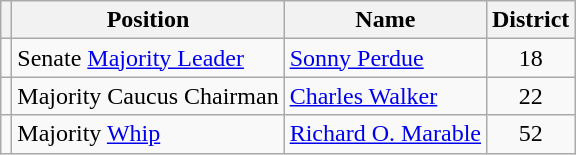<table class="wikitable">
<tr>
<th></th>
<th>Position</th>
<th>Name</th>
<th>District</th>
</tr>
<tr>
<td></td>
<td>Senate <a href='#'>Majority Leader</a></td>
<td><a href='#'>Sonny Perdue</a></td>
<td align=center>18</td>
</tr>
<tr>
<td></td>
<td>Majority Caucus Chairman</td>
<td><a href='#'>Charles Walker</a></td>
<td align=center>22</td>
</tr>
<tr>
<td></td>
<td>Majority <a href='#'>Whip</a></td>
<td><a href='#'>Richard O. Marable</a></td>
<td align=center>52</td>
</tr>
</table>
